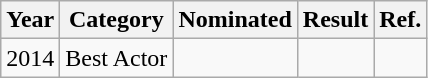<table class="wikitable">
<tr>
<th>Year</th>
<th>Category</th>
<th>Nominated</th>
<th>Result</th>
<th>Ref.</th>
</tr>
<tr>
<td>2014</td>
<td>Best Actor</td>
<td></td>
<td></td>
<td></td>
</tr>
</table>
